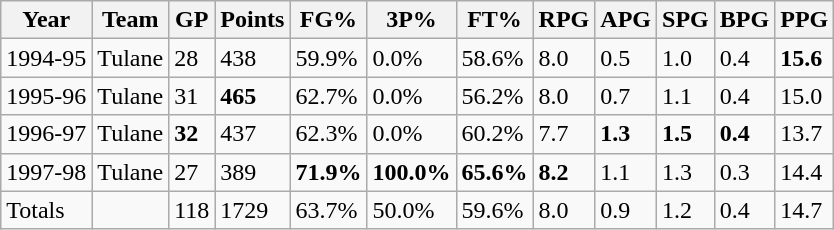<table class="wikitable">
<tr>
<th>Year</th>
<th>Team</th>
<th>GP</th>
<th>Points</th>
<th>FG%</th>
<th>3P%</th>
<th>FT%</th>
<th>RPG</th>
<th>APG</th>
<th>SPG</th>
<th>BPG</th>
<th>PPG</th>
</tr>
<tr>
<td>1994-95</td>
<td>Tulane</td>
<td>28</td>
<td>438</td>
<td>59.9%</td>
<td>0.0%</td>
<td>58.6%</td>
<td>8.0</td>
<td>0.5</td>
<td>1.0</td>
<td>0.4</td>
<td><strong>15.6</strong></td>
</tr>
<tr>
<td>1995-96</td>
<td>Tulane</td>
<td>31</td>
<td><strong>465</strong></td>
<td>62.7%</td>
<td>0.0%</td>
<td>56.2%</td>
<td>8.0</td>
<td>0.7</td>
<td>1.1</td>
<td>0.4</td>
<td>15.0</td>
</tr>
<tr>
<td>1996-97</td>
<td>Tulane</td>
<td><strong>32</strong></td>
<td>437</td>
<td>62.3%</td>
<td>0.0%</td>
<td>60.2%</td>
<td>7.7</td>
<td><strong>1.3</strong></td>
<td><strong>1.5</strong></td>
<td><strong>0.4</strong></td>
<td>13.7</td>
</tr>
<tr>
<td>1997-98</td>
<td>Tulane</td>
<td>27</td>
<td>389</td>
<td><strong>71.9%</strong></td>
<td><strong>100.0%</strong></td>
<td><strong>65.6%</strong></td>
<td><strong>8.2</strong></td>
<td>1.1</td>
<td>1.3</td>
<td>0.3</td>
<td>14.4</td>
</tr>
<tr>
<td>Totals</td>
<td></td>
<td>118</td>
<td>1729</td>
<td>63.7%</td>
<td>50.0%</td>
<td>59.6%</td>
<td>8.0</td>
<td>0.9</td>
<td>1.2</td>
<td>0.4</td>
<td>14.7</td>
</tr>
</table>
